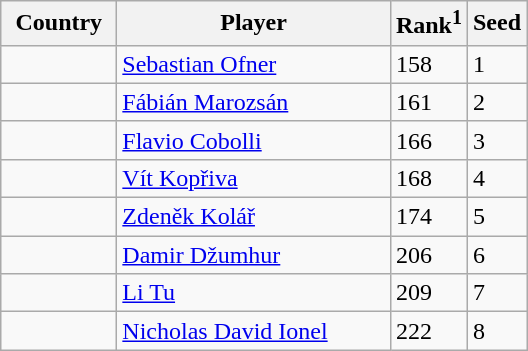<table class="sortable wikitable">
<tr>
<th width="70">Country</th>
<th width="175">Player</th>
<th>Rank<sup>1</sup></th>
<th>Seed</th>
</tr>
<tr>
<td></td>
<td><a href='#'>Sebastian Ofner</a></td>
<td>158</td>
<td>1</td>
</tr>
<tr>
<td></td>
<td><a href='#'>Fábián Marozsán</a></td>
<td>161</td>
<td>2</td>
</tr>
<tr>
<td></td>
<td><a href='#'>Flavio Cobolli</a></td>
<td>166</td>
<td>3</td>
</tr>
<tr>
<td></td>
<td><a href='#'>Vít Kopřiva</a></td>
<td>168</td>
<td>4</td>
</tr>
<tr>
<td></td>
<td><a href='#'>Zdeněk Kolář</a></td>
<td>174</td>
<td>5</td>
</tr>
<tr>
<td></td>
<td><a href='#'>Damir Džumhur</a></td>
<td>206</td>
<td>6</td>
</tr>
<tr>
<td></td>
<td><a href='#'>Li Tu</a></td>
<td>209</td>
<td>7</td>
</tr>
<tr>
<td></td>
<td><a href='#'>Nicholas David Ionel</a></td>
<td>222</td>
<td>8</td>
</tr>
</table>
